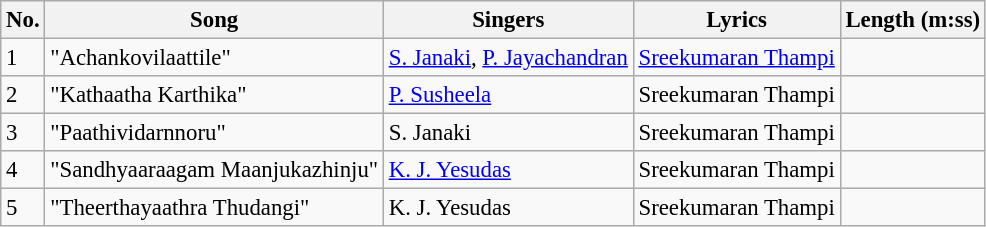<table class="wikitable" style="font-size:95%;">
<tr>
<th>No.</th>
<th>Song</th>
<th>Singers</th>
<th>Lyrics</th>
<th>Length (m:ss)</th>
</tr>
<tr>
<td>1</td>
<td>"Achankovilaattile"</td>
<td><a href='#'>S. Janaki</a>, <a href='#'>P. Jayachandran</a></td>
<td><a href='#'>Sreekumaran Thampi</a></td>
<td></td>
</tr>
<tr>
<td>2</td>
<td>"Kathaatha Karthika"</td>
<td><a href='#'>P. Susheela</a></td>
<td>Sreekumaran Thampi</td>
<td></td>
</tr>
<tr>
<td>3</td>
<td>"Paathividarnnoru"</td>
<td>S. Janaki</td>
<td>Sreekumaran Thampi</td>
<td></td>
</tr>
<tr>
<td>4</td>
<td>"Sandhyaaraagam Maanjukazhinju"</td>
<td><a href='#'>K. J. Yesudas</a></td>
<td>Sreekumaran Thampi</td>
<td></td>
</tr>
<tr>
<td>5</td>
<td>"Theerthayaathra Thudangi"</td>
<td>K. J. Yesudas</td>
<td>Sreekumaran Thampi</td>
<td></td>
</tr>
</table>
